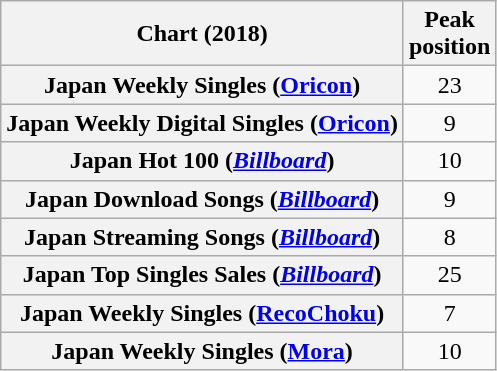<table class="wikitable sortable plainrowheaders" style="text-align:center;">
<tr>
<th scope="col">Chart (2018)</th>
<th scope="col">Peak<br>position</th>
</tr>
<tr>
<th scope="row">Japan Weekly Singles (<a href='#'>Oricon</a>)</th>
<td style="text-align:center;">23</td>
</tr>
<tr>
<th scope="row">Japan Weekly Digital Singles (<a href='#'>Oricon</a>)</th>
<td style="text-align:center;">9</td>
</tr>
<tr>
<th scope="row">Japan Hot 100 (<em><a href='#'>Billboard</a></em>)</th>
<td style="text-align:center;">10</td>
</tr>
<tr>
<th scope="row">Japan Download Songs (<em><a href='#'>Billboard</a></em>)</th>
<td style="text-align:center;">9</td>
</tr>
<tr>
<th scope="row">Japan Streaming Songs (<em><a href='#'>Billboard</a></em>)</th>
<td style="text-align:center;">8</td>
</tr>
<tr>
<th scope="row">Japan Top Singles Sales (<em><a href='#'>Billboard</a></em>)</th>
<td style="text-align:center;">25</td>
</tr>
<tr>
<th scope="row">Japan Weekly Singles (<a href='#'>RecoChoku</a>)</th>
<td style="text-align:center;">7</td>
</tr>
<tr>
<th scope="row">Japan Weekly Singles (<a href='#'>Mora</a>)</th>
<td style="text-align:center;">10</td>
</tr>
</table>
